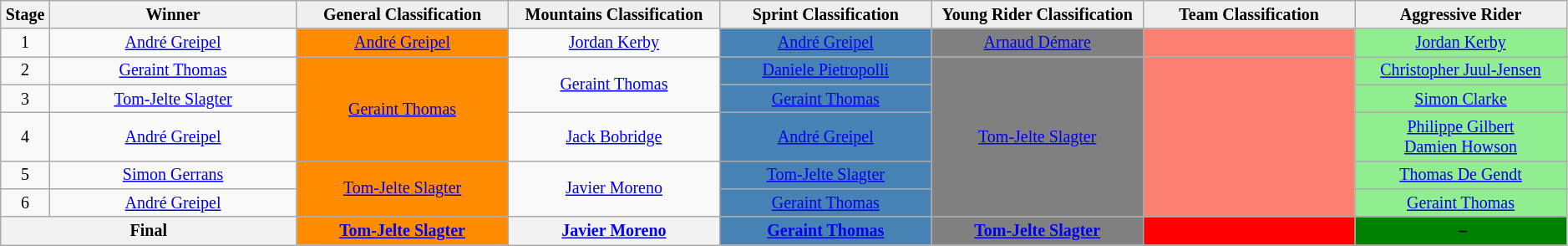<table class="wikitable" style="text-align: center; font-size:smaller;">
<tr style="background-color: #efefef;">
<th width="1%">Stage</th>
<th width="14%">Winner</th>
<th style="background:#EFEFEF;" width="12%">General Classification<br></th>
<th style="background:#EFEFEF;" width="12%">Mountains Classification<br></th>
<th style="background:#EFEFEF;" width="12%">Sprint Classification<br></th>
<th style="background:#EFEFEF"  width="12%">Young Rider Classification<br></th>
<th style="background:#EFEFEF;" width="12%">Team Classification<br></th>
<th style="background:#EFEFEF;" width="12%">Aggressive Rider<br></th>
</tr>
<tr>
<td>1</td>
<td><a href='#'>André Greipel</a></td>
<td style="background:#FF8C00;"><a href='#'>André Greipel</a></td>
<td style="background:offwhite;"><a href='#'>Jordan Kerby</a></td>
<td style="background:#4682B4;"><a href='#'>André Greipel</a></td>
<td style="background:grey; color: #FFFFFF;"><a href='#'>Arnaud Démare</a></td>
<td style="background:salmon;"></td>
<td style="background:lightgreen;"><a href='#'>Jordan Kerby</a></td>
</tr>
<tr>
<td>2</td>
<td><a href='#'>Geraint Thomas</a></td>
<td style="background:#FF8C00;" rowspan=3><a href='#'>Geraint Thomas</a></td>
<td style="background:offwhite;" rowspan=2><a href='#'>Geraint Thomas</a></td>
<td style="background:#4682B4;"><a href='#'>Daniele Pietropolli</a></td>
<td style="background:grey; color: #FFFFFF;" rowspan=5><a href='#'>Tom-Jelte Slagter</a></td>
<td style="background:salmon;" rowspan=5></td>
<td style="background:lightgreen;"><a href='#'>Christopher Juul-Jensen</a></td>
</tr>
<tr>
<td>3</td>
<td><a href='#'>Tom-Jelte Slagter</a></td>
<td style="background:#4682B4;"><a href='#'>Geraint Thomas</a></td>
<td style="background:lightgreen;"><a href='#'>Simon Clarke</a></td>
</tr>
<tr>
<td>4</td>
<td><a href='#'>André Greipel</a></td>
<td style="background:offwhite;"><a href='#'>Jack Bobridge</a></td>
<td style="background:#4682B4;"><a href='#'>André Greipel</a></td>
<td style="background:lightgreen;"><a href='#'>Philippe Gilbert</a><br><a href='#'>Damien Howson</a></td>
</tr>
<tr>
<td>5</td>
<td><a href='#'>Simon Gerrans</a></td>
<td style="background:#FF8C00;" rowspan=2><a href='#'>Tom-Jelte Slagter</a></td>
<td style="background:offwhite;" rowspan=2><a href='#'>Javier Moreno</a></td>
<td style="background:#4682B4;"><a href='#'>Tom-Jelte Slagter</a></td>
<td style="background:lightgreen;"><a href='#'>Thomas De Gendt</a></td>
</tr>
<tr>
<td>6</td>
<td><a href='#'>André Greipel</a></td>
<td style="background:#4682B4;"><a href='#'>Geraint Thomas</a></td>
<td style="background:lightgreen;"><a href='#'>Geraint Thomas</a></td>
</tr>
<tr>
<th colspan=2><strong>Final</strong></th>
<th style="background:#FF8C00;"><a href='#'>Tom-Jelte Slagter</a></th>
<th style="background:offwhite;"><a href='#'>Javier Moreno</a></th>
<th style="background:#4682B4;"><a href='#'>Geraint Thomas</a></th>
<th style="background:grey; color: #FFFFFF;"><a href='#'>Tom-Jelte Slagter</a></th>
<th style="background:red;"></th>
<th style="background:green" align="center"> –</th>
</tr>
</table>
